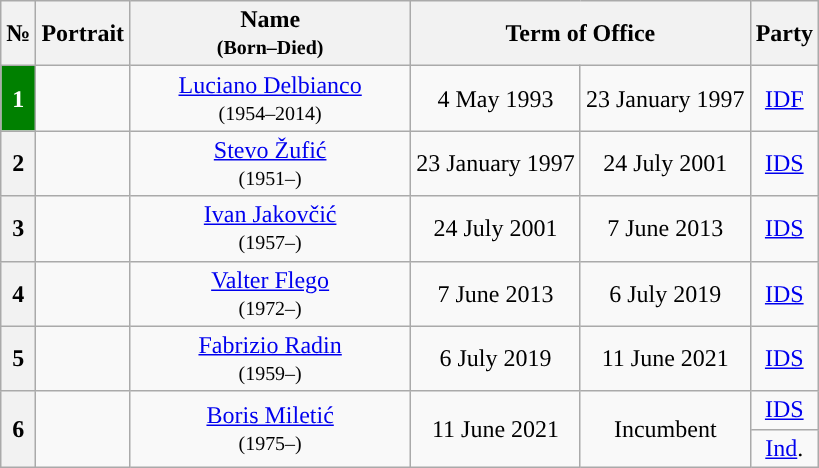<table class="wikitable" style="text-align:center">
<tr ->
<th>№</th>
<th>Portrait</th>
<th width=180>Name<br><small>(Born–Died)</small></th>
<th colspan=2>Term of Office</th>
<th>Party</th>
</tr>
<tr ->
<th style="background:Green; color:white;">1</th>
<td></td>
<td><a href='#'>Luciano Delbianco</a><br><small>(1954–2014)</small></td>
<td>4 May 1993</td>
<td>23 January 1997</td>
<td><a href='#'>IDF</a></td>
</tr>
<tr ->
<th style="background:">2</th>
<td></td>
<td><a href='#'>Stevo Žufić</a><br><small>(1951–)</small></td>
<td>23 January 1997</td>
<td>24 July 2001</td>
<td><a href='#'>IDS</a></td>
</tr>
<tr ->
<th style="background:">3</th>
<td></td>
<td><a href='#'>Ivan Jakovčić</a><br><small>(1957–)</small></td>
<td>24 July 2001</td>
<td>7 June 2013</td>
<td><a href='#'>IDS</a></td>
</tr>
<tr ->
<th style="background:">4</th>
<td></td>
<td><a href='#'>Valter Flego</a><br><small>(1972–)</small></td>
<td>7 June 2013</td>
<td>6 July 2019</td>
<td><a href='#'>IDS</a></td>
</tr>
<tr ->
<th style="background:">5</th>
<td></td>
<td><a href='#'>Fabrizio Radin</a><br><small>(1959–)</small></td>
<td>6 July 2019</td>
<td>11 June 2021</td>
<td><a href='#'>IDS</a></td>
</tr>
<tr ->
<th rowspan="2" style="background:">6</th>
<td rowspan="2"></td>
<td rowspan="2"><a href='#'>Boris Miletić</a><br><small>(1975–)</small></td>
<td rowspan="2">11 June 2021</td>
<td rowspan="2">Incumbent</td>
<td><a href='#'>IDS</a></td>
</tr>
<tr ->
<td><a href='#'>Ind</a>.</td>
</tr>
</table>
